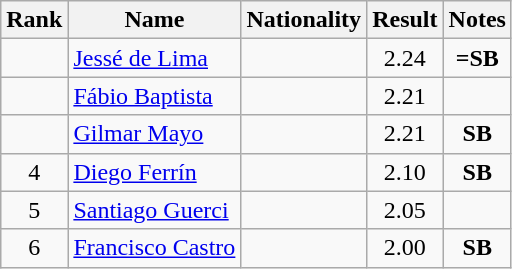<table class="wikitable sortable" style="text-align:center">
<tr>
<th>Rank</th>
<th>Name</th>
<th>Nationality</th>
<th>Result</th>
<th>Notes</th>
</tr>
<tr>
<td></td>
<td align=left><a href='#'>Jessé de Lima</a></td>
<td align=left></td>
<td>2.24</td>
<td><strong>=SB</strong></td>
</tr>
<tr>
<td></td>
<td align=left><a href='#'>Fábio Baptista</a></td>
<td align=left></td>
<td>2.21</td>
<td></td>
</tr>
<tr>
<td></td>
<td align=left><a href='#'>Gilmar Mayo</a></td>
<td align=left></td>
<td>2.21</td>
<td><strong>SB</strong></td>
</tr>
<tr>
<td>4</td>
<td align=left><a href='#'>Diego Ferrín</a></td>
<td align=left></td>
<td>2.10</td>
<td><strong>SB</strong></td>
</tr>
<tr>
<td>5</td>
<td align=left><a href='#'>Santiago Guerci</a></td>
<td align=left></td>
<td>2.05</td>
<td></td>
</tr>
<tr>
<td>6</td>
<td align=left><a href='#'>Francisco Castro</a></td>
<td align=left></td>
<td>2.00</td>
<td><strong>SB</strong></td>
</tr>
</table>
